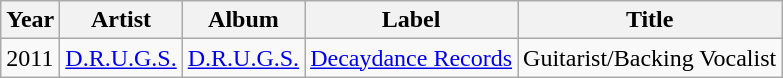<table class="wikitable sortable">
<tr>
<th>Year</th>
<th>Artist</th>
<th>Album</th>
<th>Label</th>
<th>Title</th>
</tr>
<tr>
<td>2011</td>
<td><a href='#'>D.R.U.G.S.</a></td>
<td><a href='#'>D.R.U.G.S.</a></td>
<td><a href='#'>Decaydance Records</a></td>
<td>Guitarist/Backing Vocalist</td>
</tr>
</table>
